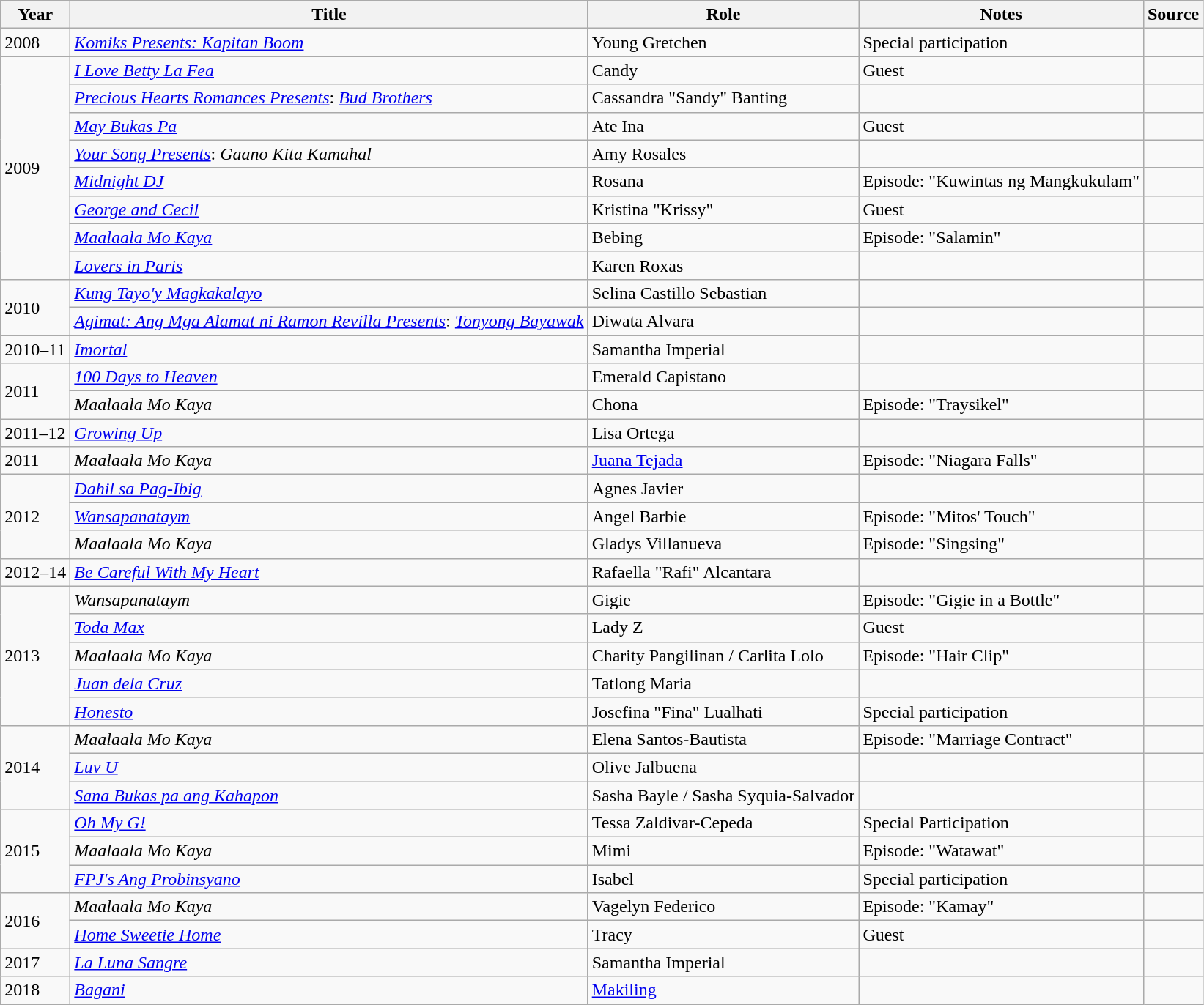<table class="wikitable sortable" >
<tr>
<th>Year</th>
<th>Title</th>
<th>Role</th>
<th class="unsortable">Notes </th>
<th class="unsortable">Source </th>
</tr>
<tr>
<td>2008</td>
<td><em><a href='#'>Komiks Presents: Kapitan Boom</a></em></td>
<td>Young Gretchen</td>
<td>Special participation</td>
<td></td>
</tr>
<tr>
<td rowspan="8">2009</td>
<td><em><a href='#'>I Love Betty La Fea</a></em></td>
<td>Candy</td>
<td>Guest</td>
<td></td>
</tr>
<tr>
<td><em><a href='#'>Precious Hearts Romances Presents</a></em>: <em><a href='#'>Bud Brothers</a></em></td>
<td>Cassandra "Sandy" Banting</td>
<td></td>
<td></td>
</tr>
<tr>
<td><em><a href='#'>May Bukas Pa</a></em></td>
<td>Ate Ina</td>
<td>Guest</td>
<td></td>
</tr>
<tr>
<td><em><a href='#'>Your Song Presents</a></em>: <em>Gaano Kita Kamahal</em></td>
<td>Amy Rosales</td>
<td></td>
<td></td>
</tr>
<tr>
<td><em><a href='#'>Midnight DJ</a></em></td>
<td>Rosana</td>
<td>Episode: "Kuwintas ng Mangkukulam"</td>
<td></td>
</tr>
<tr>
<td><em><a href='#'>George and Cecil</a></em></td>
<td>Kristina "Krissy"</td>
<td>Guest</td>
<td></td>
</tr>
<tr>
<td><em><a href='#'>Maalaala Mo Kaya</a></em></td>
<td>Bebing</td>
<td>Episode: "Salamin"</td>
<td></td>
</tr>
<tr>
<td><em><a href='#'>Lovers in Paris</a></em></td>
<td>Karen Roxas</td>
<td></td>
<td></td>
</tr>
<tr>
<td rowspan="2">2010</td>
<td><em><a href='#'>Kung Tayo'y Magkakalayo</a></em></td>
<td>Selina Castillo Sebastian</td>
<td></td>
<td></td>
</tr>
<tr>
<td><em><a href='#'>Agimat: Ang Mga Alamat ni Ramon Revilla Presents</a></em>: <em><a href='#'>Tonyong Bayawak</a></em></td>
<td>Diwata Alvara</td>
<td></td>
<td></td>
</tr>
<tr>
<td>2010–11</td>
<td><em><a href='#'>Imortal</a></em></td>
<td>Samantha Imperial</td>
<td></td>
<td></td>
</tr>
<tr>
<td rowspan="2">2011</td>
<td><em><a href='#'>100 Days to Heaven</a></em></td>
<td>Emerald Capistano</td>
<td></td>
<td></td>
</tr>
<tr>
<td><em>Maalaala Mo Kaya</em></td>
<td>Chona</td>
<td>Episode: "Traysikel"</td>
<td></td>
</tr>
<tr>
<td>2011–12</td>
<td><em><a href='#'>Growing Up</a></em></td>
<td>Lisa Ortega</td>
<td></td>
<td></td>
</tr>
<tr>
<td>2011</td>
<td><em>Maalaala Mo Kaya</em></td>
<td><a href='#'>Juana Tejada</a></td>
<td>Episode: "Niagara Falls"</td>
<td></td>
</tr>
<tr>
<td rowspan="3">2012</td>
<td><em><a href='#'>Dahil sa Pag-Ibig</a></em></td>
<td>Agnes Javier</td>
<td></td>
<td></td>
</tr>
<tr>
<td><em><a href='#'>Wansapanataym</a></em></td>
<td>Angel Barbie</td>
<td>Episode: "Mitos' Touch"</td>
<td></td>
</tr>
<tr>
<td><em>Maalaala Mo Kaya</em></td>
<td>Gladys Villanueva</td>
<td>Episode: "Singsing"</td>
<td></td>
</tr>
<tr>
<td>2012–14</td>
<td><em><a href='#'>Be Careful With My Heart</a></em></td>
<td>Rafaella "Rafi" Alcantara</td>
<td></td>
<td></td>
</tr>
<tr>
<td rowspan="5">2013</td>
<td><em>Wansapanataym</em></td>
<td>Gigie</td>
<td>Episode: "Gigie in a Bottle"</td>
<td></td>
</tr>
<tr>
<td><em><a href='#'>Toda Max</a></em></td>
<td>Lady Z</td>
<td>Guest</td>
<td></td>
</tr>
<tr>
<td><em>Maalaala Mo Kaya</em></td>
<td>Charity Pangilinan / Carlita Lolo</td>
<td>Episode: "Hair Clip"</td>
<td></td>
</tr>
<tr>
<td><em><a href='#'>Juan dela Cruz</a></em></td>
<td>Tatlong Maria</td>
<td></td>
<td></td>
</tr>
<tr>
<td><em><a href='#'>Honesto</a></em></td>
<td>Josefina "Fina" Lualhati</td>
<td>Special participation</td>
<td></td>
</tr>
<tr>
<td rowspan="3">2014</td>
<td><em>Maalaala Mo Kaya</em></td>
<td>Elena Santos-Bautista</td>
<td>Episode: "Marriage Contract"</td>
<td></td>
</tr>
<tr>
<td><em><a href='#'>Luv U</a></em></td>
<td>Olive Jalbuena</td>
<td></td>
<td></td>
</tr>
<tr>
<td><em><a href='#'>Sana Bukas pa ang Kahapon</a></em></td>
<td>Sasha Bayle / Sasha Syquia-Salvador</td>
<td></td>
<td></td>
</tr>
<tr>
<td rowspan="3">2015</td>
<td><em><a href='#'>Oh My G!</a></em></td>
<td>Tessa Zaldivar-Cepeda</td>
<td>Special Participation</td>
<td></td>
</tr>
<tr>
<td><em>Maalaala Mo Kaya</em></td>
<td>Mimi</td>
<td>Episode: "Watawat"</td>
<td></td>
</tr>
<tr>
<td><em><a href='#'>FPJ's Ang Probinsyano</a></em></td>
<td>Isabel</td>
<td>Special participation</td>
<td></td>
</tr>
<tr>
<td rowspan="2">2016</td>
<td><em>Maalaala Mo Kaya</em></td>
<td>Vagelyn Federico</td>
<td>Episode: "Kamay"</td>
<td></td>
</tr>
<tr>
<td><em><a href='#'>Home Sweetie Home</a></em></td>
<td>Tracy</td>
<td>Guest</td>
<td></td>
</tr>
<tr>
<td>2017</td>
<td><em><a href='#'>La Luna Sangre</a></em></td>
<td>Samantha Imperial</td>
<td></td>
<td></td>
</tr>
<tr>
<td>2018</td>
<td><em><a href='#'>Bagani</a></em></td>
<td><a href='#'>Makiling</a></td>
<td></td>
<td></td>
</tr>
</table>
